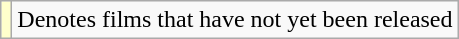<table class="wikitable">
<tr>
<td style="background:#ffc;"></td>
<td>Denotes films that have not yet been released</td>
</tr>
</table>
